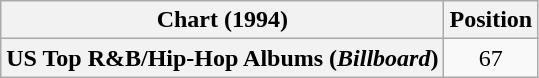<table class="wikitable plainrowheaders" style="text-align:center">
<tr>
<th scope="col">Chart (1994)</th>
<th scope="col">Position</th>
</tr>
<tr>
<th scope="row">US Top R&B/Hip-Hop Albums (<em>Billboard</em>)</th>
<td>67</td>
</tr>
</table>
